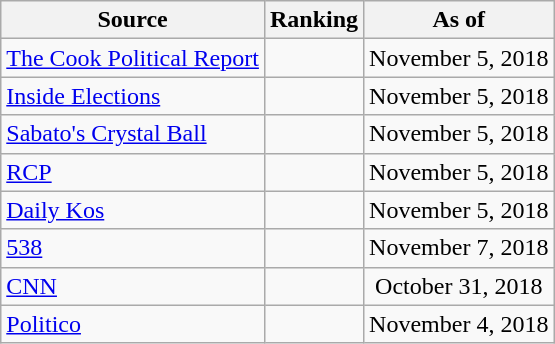<table class="wikitable" style="text-align:center">
<tr>
<th>Source</th>
<th>Ranking</th>
<th>As of</th>
</tr>
<tr>
<td align=left><a href='#'>The Cook Political Report</a></td>
<td></td>
<td>November 5, 2018</td>
</tr>
<tr>
<td align=left><a href='#'>Inside Elections</a></td>
<td></td>
<td>November 5, 2018</td>
</tr>
<tr>
<td align=left><a href='#'>Sabato's Crystal Ball</a></td>
<td></td>
<td>November 5, 2018</td>
</tr>
<tr>
<td align="left"><a href='#'>RCP</a></td>
<td></td>
<td>November 5, 2018</td>
</tr>
<tr>
<td align="left"><a href='#'>Daily Kos</a></td>
<td></td>
<td>November 5, 2018</td>
</tr>
<tr>
<td align="left"><a href='#'>538</a></td>
<td></td>
<td>November 7, 2018</td>
</tr>
<tr>
<td align="left"><a href='#'>CNN</a></td>
<td></td>
<td>October 31, 2018</td>
</tr>
<tr>
<td align="left"><a href='#'>Politico</a></td>
<td></td>
<td>November 4, 2018</td>
</tr>
</table>
